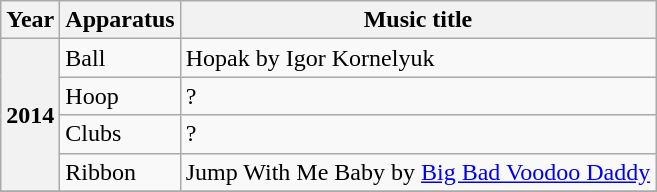<table class="wikitable plainrowheaders">
<tr>
<th scope=col>Year</th>
<th scope=col>Apparatus</th>
<th scope=col>Music title</th>
</tr>
<tr>
<th scope=row rowspan=4>2014</th>
<td>Ball</td>
<td>Hopak by Igor Kornelyuk</td>
</tr>
<tr>
<td>Hoop</td>
<td>?</td>
</tr>
<tr>
<td>Clubs</td>
<td>?</td>
</tr>
<tr>
<td>Ribbon</td>
<td>Jump With Me Baby by <a href='#'>Big Bad Voodoo Daddy</a></td>
</tr>
<tr>
</tr>
</table>
